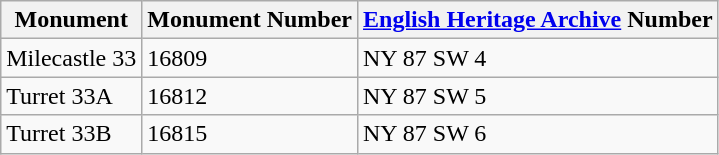<table class="wikitable">
<tr>
<th>Monument</th>
<th>Monument Number</th>
<th><a href='#'>English Heritage Archive</a> Number</th>
</tr>
<tr>
<td>Milecastle 33</td>
<td>16809</td>
<td>NY 87 SW 4</td>
</tr>
<tr>
<td>Turret 33A</td>
<td>16812</td>
<td>NY 87 SW 5</td>
</tr>
<tr>
<td>Turret 33B</td>
<td>16815</td>
<td>NY 87 SW 6</td>
</tr>
</table>
